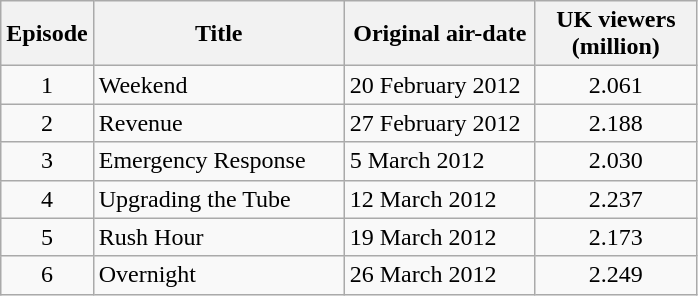<table class="wikitable">
<tr>
<th style="width:20px;">Episode</th>
<th style="width:160px;">Title</th>
<th style="width:120px;">Original air-date</th>
<th style="width:100px;">UK viewers (million)</th>
</tr>
<tr>
<td style="text-align:center;">1</td>
<td>Weekend</td>
<td>20 February 2012</td>
<td style="text-align:center;">2.061</td>
</tr>
<tr>
<td style="text-align:center;">2</td>
<td>Revenue</td>
<td>27 February 2012</td>
<td style="text-align:center;">2.188</td>
</tr>
<tr>
<td style="text-align:center;">3</td>
<td>Emergency Response</td>
<td>5 March 2012</td>
<td style="text-align:center;">2.030</td>
</tr>
<tr>
<td style="text-align:center;">4</td>
<td>Upgrading the Tube</td>
<td>12 March 2012</td>
<td style="text-align:center;">2.237</td>
</tr>
<tr>
<td style="text-align:center;">5</td>
<td>Rush Hour</td>
<td>19 March 2012</td>
<td style="text-align:center;">2.173</td>
</tr>
<tr>
<td style="text-align:center;">6</td>
<td>Overnight</td>
<td>26 March 2012</td>
<td style="text-align:center;">2.249</td>
</tr>
</table>
